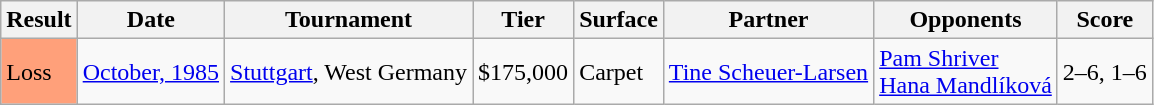<table class="sortable wikitable">
<tr>
<th>Result</th>
<th>Date</th>
<th>Tournament</th>
<th>Tier</th>
<th>Surface</th>
<th>Partner</th>
<th>Opponents</th>
<th class="unsortable">Score</th>
</tr>
<tr>
<td style="background:#FFA07A;">Loss</td>
<td><a href='#'>October, 1985</a></td>
<td><a href='#'>Stuttgart</a>, West Germany</td>
<td>$175,000</td>
<td>Carpet</td>
<td> <a href='#'>Tine Scheuer-Larsen</a></td>
<td> <a href='#'>Pam Shriver</a><br> <a href='#'>Hana Mandlíková</a></td>
<td>2–6, 1–6</td>
</tr>
</table>
